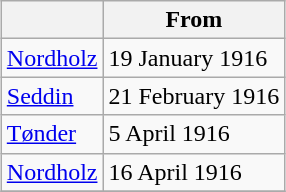<table class="wikitable" style="margin: 1em auto 1em auto;">
<tr>
<th></th>
<th>From</th>
</tr>
<tr>
<td><a href='#'>Nordholz</a></td>
<td>19 January 1916</td>
</tr>
<tr>
<td><a href='#'>Seddin</a></td>
<td>21 February 1916</td>
</tr>
<tr>
<td><a href='#'>Tønder</a></td>
<td>5 April 1916</td>
</tr>
<tr>
<td><a href='#'>Nordholz</a></td>
<td>16 April 1916</td>
</tr>
<tr>
</tr>
</table>
